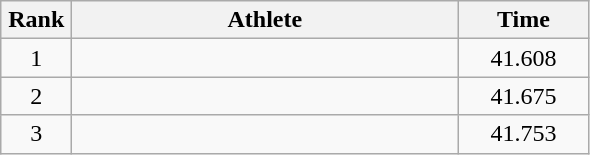<table class=wikitable style="text-align:center">
<tr>
<th width=40>Rank</th>
<th width=250>Athlete</th>
<th width=80>Time</th>
</tr>
<tr>
<td>1</td>
<td align=left></td>
<td>41.608</td>
</tr>
<tr>
<td>2</td>
<td align=left></td>
<td>41.675</td>
</tr>
<tr>
<td>3</td>
<td align=left></td>
<td>41.753</td>
</tr>
</table>
